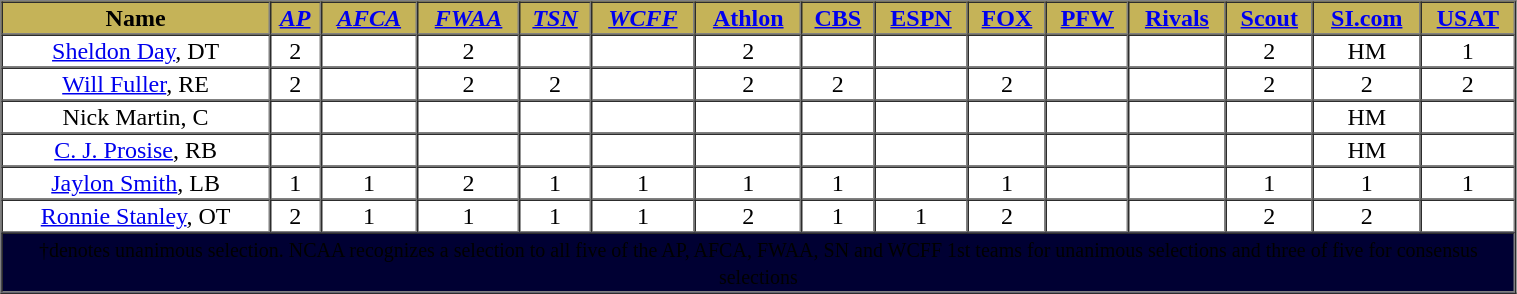<table cellpadding="1" border="1" cellspacing="0" width="80%">
<tr>
<th bgcolor="#C5B358"><span>Name</span></th>
<th bgcolor="#C5B358"><a href='#'><span><em>AP</em></span></a></th>
<th bgcolor="#C5B358"><a href='#'><span><em>AFCA</em></span></a></th>
<th bgcolor="#C5B358"><a href='#'><span><em>FWAA</em></span></a></th>
<th bgcolor="#C5B358"><a href='#'><span><em>TSN</em></span></a></th>
<th bgcolor="#C5B358"><a href='#'><span><em>WCFF</em></span></a></th>
<th bgcolor="#C5B358"><a href='#'><span>Athlon</span></a></th>
<th bgcolor="#C5B358"><a href='#'><span>CBS</span></a></th>
<th bgcolor="#C5B358"><a href='#'><span>ESPN</span></a></th>
<th bgcolor="#C5B358"><a href='#'><span>FOX</span></a></th>
<th bgcolor="#C5B358"><a href='#'><span>PFW</span></a></th>
<th bgcolor="#C5B358"><a href='#'><span>Rivals</span></a></th>
<th bgcolor="#C5B358"><a href='#'><span>Scout</span></a></th>
<th bgcolor="#C5B358"><a href='#'><span>SI.com</span></a></th>
<th bgcolor="#C5B358"><a href='#'><span>USAT</span></a></th>
</tr>
<tr align="center">
<td><a href='#'>Sheldon Day</a>, DT</td>
<td>2</td>
<td></td>
<td>2</td>
<td></td>
<td></td>
<td>2</td>
<td></td>
<td></td>
<td></td>
<td></td>
<td></td>
<td>2</td>
<td>HM</td>
<td>1</td>
</tr>
<tr align="center">
<td><a href='#'>Will Fuller</a>, RE</td>
<td>2</td>
<td></td>
<td>2</td>
<td>2</td>
<td></td>
<td>2</td>
<td>2</td>
<td></td>
<td>2</td>
<td></td>
<td></td>
<td>2</td>
<td>2</td>
<td>2</td>
</tr>
<tr align="center">
<td>Nick Martin, C</td>
<td></td>
<td></td>
<td></td>
<td></td>
<td></td>
<td></td>
<td></td>
<td></td>
<td></td>
<td></td>
<td></td>
<td></td>
<td>HM</td>
<td></td>
</tr>
<tr align="center">
<td><a href='#'>C. J. Prosise</a>, RB</td>
<td></td>
<td></td>
<td></td>
<td></td>
<td></td>
<td></td>
<td></td>
<td></td>
<td></td>
<td></td>
<td></td>
<td></td>
<td>HM</td>
<td></td>
</tr>
<tr align="center">
<td><a href='#'>Jaylon Smith</a>, LB</td>
<td>1</td>
<td>1</td>
<td>2</td>
<td>1</td>
<td>1</td>
<td>1</td>
<td>1</td>
<td></td>
<td>1</td>
<td></td>
<td></td>
<td>1</td>
<td>1</td>
<td>1</td>
</tr>
<tr align="center">
<td><a href='#'>Ronnie Stanley</a>, OT</td>
<td>2</td>
<td>1</td>
<td>1</td>
<td>1</td>
<td>1</td>
<td>2</td>
<td>1</td>
<td>1</td>
<td>2</td>
<td></td>
<td></td>
<td>2</td>
<td>2</td>
<td></td>
</tr>
<tr align="center">
<td colspan=15 bgcolor="#000033"><span><small>†denotes unanimous selection. NCAA recognizes a selection to all five of the AP, AFCA, FWAA, SN and WCFF 1st teams for unanimous selections and three of five for consensus selections</small></span></td>
</tr>
</table>
